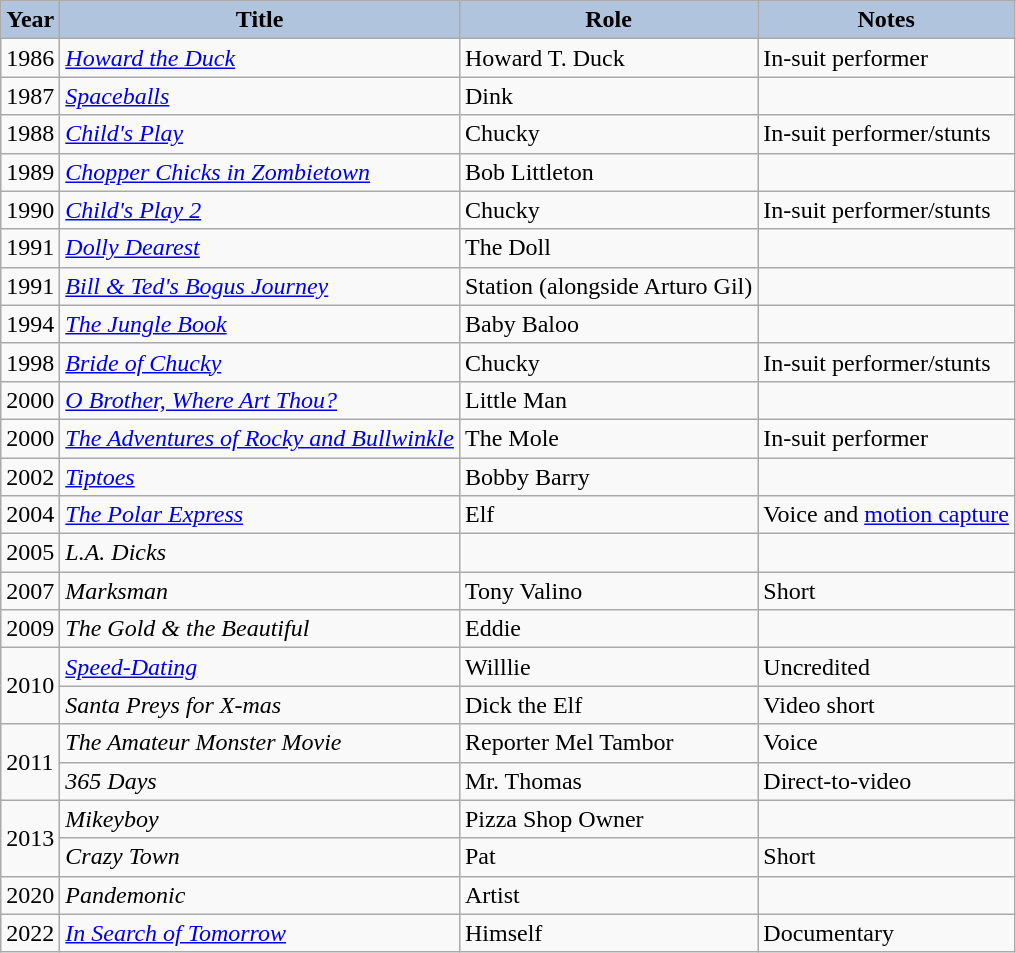<table class="wikitable">
<tr>
<th style="background:#B0C4DE;">Year</th>
<th style="background:#B0C4DE;">Title</th>
<th style="background:#B0C4DE;">Role</th>
<th style="background:#B0C4DE;">Notes</th>
</tr>
<tr>
<td>1986</td>
<td><em><a href='#'>Howard the Duck</a></em></td>
<td>Howard T. Duck</td>
<td>In-suit performer</td>
</tr>
<tr>
<td>1987</td>
<td><em><a href='#'>Spaceballs</a></em></td>
<td>Dink</td>
<td></td>
</tr>
<tr>
<td>1988</td>
<td><em><a href='#'>Child's Play</a></em></td>
<td>Chucky</td>
<td>In-suit performer/stunts</td>
</tr>
<tr>
<td>1989</td>
<td><em><a href='#'>Chopper Chicks in Zombietown</a></em></td>
<td>Bob Littleton</td>
<td></td>
</tr>
<tr>
<td>1990</td>
<td><em><a href='#'>Child's Play 2</a></em></td>
<td>Chucky</td>
<td>In-suit performer/stunts</td>
</tr>
<tr>
<td>1991</td>
<td><em><a href='#'>Dolly Dearest</a></em></td>
<td>The Doll</td>
<td></td>
</tr>
<tr>
<td>1991</td>
<td><em><a href='#'>Bill & Ted's Bogus Journey</a></em></td>
<td>Station (alongside Arturo Gil)</td>
<td></td>
</tr>
<tr>
<td>1994</td>
<td><em><a href='#'>The Jungle Book</a></em></td>
<td>Baby Baloo</td>
<td></td>
</tr>
<tr>
<td>1998</td>
<td><em><a href='#'>Bride of Chucky</a></em></td>
<td>Chucky</td>
<td>In-suit performer/stunts</td>
</tr>
<tr>
<td>2000</td>
<td><em><a href='#'>O Brother, Where Art Thou?</a></em></td>
<td>Little Man</td>
<td></td>
</tr>
<tr>
<td>2000</td>
<td><em><a href='#'>The Adventures of Rocky and Bullwinkle</a></em></td>
<td>The Mole</td>
<td>In-suit performer</td>
</tr>
<tr>
<td>2002</td>
<td><em><a href='#'>Tiptoes</a></em></td>
<td>Bobby Barry</td>
<td></td>
</tr>
<tr>
<td>2004</td>
<td><em><a href='#'>The Polar Express</a></em></td>
<td>Elf</td>
<td>Voice and <a href='#'>motion capture</a></td>
</tr>
<tr>
<td>2005</td>
<td><em>L.A. Dicks</em></td>
<td></td>
<td></td>
</tr>
<tr>
<td>2007</td>
<td><em>Marksman</em></td>
<td>Tony Valino</td>
<td>Short</td>
</tr>
<tr>
<td>2009</td>
<td><em>The Gold & the Beautiful</em></td>
<td>Eddie</td>
<td></td>
</tr>
<tr>
<td rowspan="2">2010</td>
<td><em><a href='#'>Speed-Dating</a></em></td>
<td>Willlie</td>
<td>Uncredited</td>
</tr>
<tr>
<td><em>Santa Preys for X-mas</em></td>
<td>Dick the Elf</td>
<td>Video short</td>
</tr>
<tr>
<td rowspan="2">2011</td>
<td><em>The Amateur Monster Movie</em></td>
<td>Reporter Mel Tambor</td>
<td>Voice</td>
</tr>
<tr>
<td><em>365 Days</em></td>
<td>Mr. Thomas</td>
<td>Direct-to-video</td>
</tr>
<tr>
<td rowspan="2">2013</td>
<td><em>Mikeyboy</em></td>
<td>Pizza Shop Owner</td>
<td></td>
</tr>
<tr>
<td><em>Crazy Town</em></td>
<td>Pat</td>
<td>Short</td>
</tr>
<tr>
<td>2020</td>
<td><em>Pandemonic</em></td>
<td>Artist</td>
<td></td>
</tr>
<tr>
<td>2022</td>
<td><em><a href='#'>In Search of Tomorrow</a></em></td>
<td>Himself</td>
<td>Documentary</td>
</tr>
</table>
